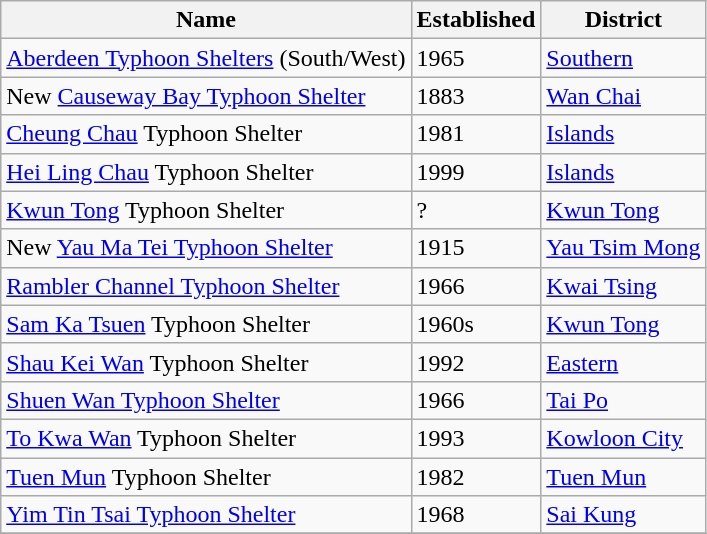<table class="wikitable">
<tr>
<th>Name</th>
<th>Established</th>
<th>District</th>
</tr>
<tr>
<td><a href='#'>Aberdeen Typhoon Shelters</a> (South/West)</td>
<td>1965</td>
<td><a href='#'>Southern</a></td>
</tr>
<tr>
<td>New <a href='#'>Causeway Bay Typhoon Shelter</a></td>
<td>1883</td>
<td><a href='#'>Wan Chai</a></td>
</tr>
<tr>
<td><a href='#'>Cheung Chau</a> Typhoon Shelter</td>
<td>1981</td>
<td><a href='#'>Islands</a></td>
</tr>
<tr>
<td><a href='#'>Hei Ling Chau</a> Typhoon Shelter</td>
<td>1999</td>
<td><a href='#'>Islands</a></td>
</tr>
<tr>
<td><a href='#'>Kwun Tong</a> Typhoon Shelter</td>
<td>?</td>
<td><a href='#'>Kwun Tong</a></td>
</tr>
<tr>
<td>New <a href='#'>Yau Ma Tei Typhoon Shelter</a></td>
<td>1915</td>
<td><a href='#'>Yau Tsim Mong</a></td>
</tr>
<tr>
<td><a href='#'>Rambler Channel Typhoon Shelter</a></td>
<td>1966</td>
<td><a href='#'>Kwai Tsing</a></td>
</tr>
<tr>
<td><a href='#'>Sam Ka Tsuen</a> Typhoon Shelter</td>
<td>1960s</td>
<td><a href='#'>Kwun Tong</a></td>
</tr>
<tr>
<td><a href='#'>Shau Kei Wan</a> Typhoon Shelter</td>
<td>1992</td>
<td><a href='#'>Eastern</a></td>
</tr>
<tr>
<td><a href='#'>Shuen Wan Typhoon Shelter</a></td>
<td>1966</td>
<td><a href='#'>Tai Po</a></td>
</tr>
<tr>
<td><a href='#'>To Kwa Wan</a> Typhoon Shelter</td>
<td>1993</td>
<td><a href='#'>Kowloon City</a></td>
</tr>
<tr>
<td><a href='#'>Tuen Mun</a> Typhoon Shelter</td>
<td>1982</td>
<td><a href='#'>Tuen Mun</a></td>
</tr>
<tr>
<td><a href='#'>Yim Tin Tsai Typhoon Shelter</a></td>
<td>1968</td>
<td><a href='#'>Sai Kung</a></td>
</tr>
<tr>
</tr>
</table>
